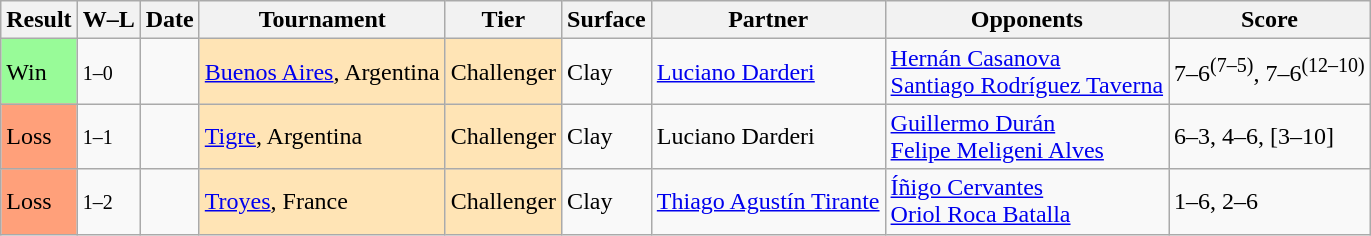<table class="sortable wikitable">
<tr>
<th>Result</th>
<th class="unsortable">W–L</th>
<th>Date</th>
<th>Tournament</th>
<th>Tier</th>
<th>Surface</th>
<th>Partner</th>
<th>Opponents</th>
<th class="unsortable">Score</th>
</tr>
<tr>
<td bgcolor=98FB98>Win</td>
<td><small>1–0</small></td>
<td><a href='#'></a></td>
<td style="background:moccasin;"><a href='#'>Buenos Aires</a>, Argentina</td>
<td style="background:moccasin;">Challenger</td>
<td>Clay</td>
<td> <a href='#'>Luciano Darderi</a></td>
<td> <a href='#'>Hernán Casanova</a><br> <a href='#'>Santiago Rodríguez Taverna</a></td>
<td>7–6<sup>(7–5)</sup>, 7–6<sup>(12–10)</sup></td>
</tr>
<tr>
<td bgcolor=FFA07A>Loss</td>
<td><small>1–1</small></td>
<td><a href='#'></a></td>
<td style="background:moccasin;"><a href='#'>Tigre</a>, Argentina</td>
<td style="background:moccasin;">Challenger</td>
<td>Clay</td>
<td> Luciano Darderi</td>
<td> <a href='#'>Guillermo Durán</a><br> <a href='#'>Felipe Meligeni Alves</a></td>
<td>6–3, 4–6, [3–10]</td>
</tr>
<tr>
<td bgcolor=FFA07A>Loss</td>
<td><small>1–2</small></td>
<td><a href='#'></a></td>
<td style="background:moccasin;"><a href='#'>Troyes</a>, France</td>
<td style="background:moccasin;">Challenger</td>
<td>Clay</td>
<td> <a href='#'>Thiago Agustín Tirante</a></td>
<td> <a href='#'>Íñigo Cervantes</a><br> <a href='#'>Oriol Roca Batalla</a></td>
<td>1–6, 2–6</td>
</tr>
</table>
